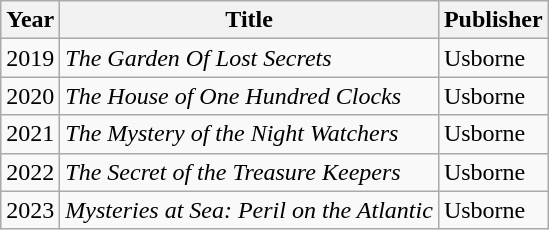<table class="wikitable">
<tr>
<th>Year</th>
<th>Title</th>
<th>Publisher</th>
</tr>
<tr>
<td>2019</td>
<td><em>The Garden Of Lost Secrets</em></td>
<td>Usborne</td>
</tr>
<tr>
<td>2020</td>
<td><em>The House of One Hundred Clocks</em></td>
<td>Usborne</td>
</tr>
<tr>
<td>2021</td>
<td><em>The Mystery of the Night Watchers</em></td>
<td>Usborne</td>
</tr>
<tr>
<td>2022</td>
<td><em>The Secret of the Treasure Keepers</em></td>
<td>Usborne</td>
</tr>
<tr>
<td>2023</td>
<td><em>Mysteries at Sea: Peril on the Atlantic</em></td>
<td>Usborne</td>
</tr>
</table>
